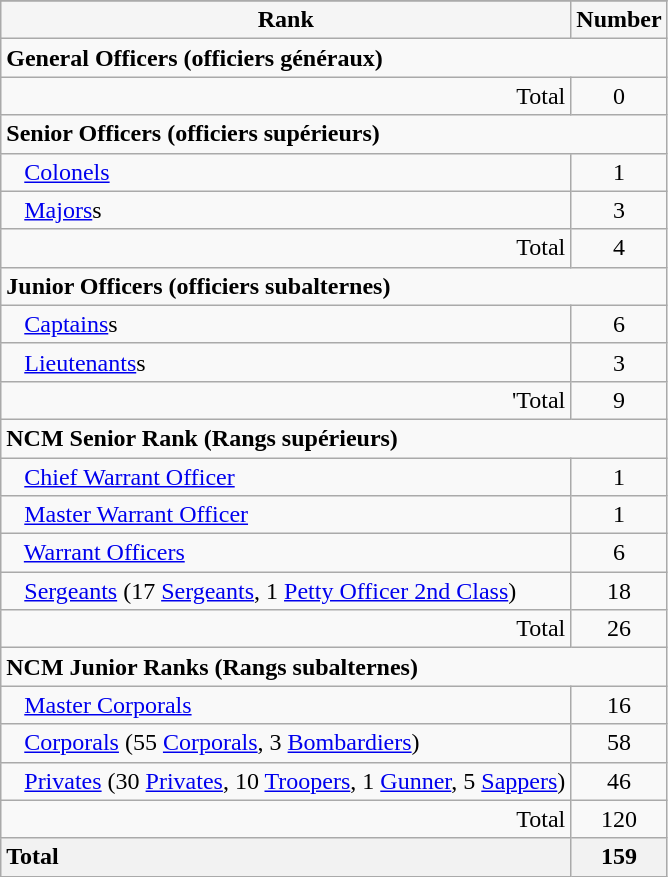<table Class="wikitable">
<tr>
</tr>
<tr>
<th style="background:#f5f5f5; text-align:center;">Rank</th>
<th style="background:#f5f5f5; text-align:center;">Number</th>
</tr>
<tr>
<td colspan="2"><strong>General Officers (officiers généraux)</strong></td>
</tr>
<tr>
<td style="text-align:right;">Total</td>
<td style="text-align:center;">0</td>
</tr>
<tr>
<td colspan="2"><strong>Senior Officers (officiers supérieurs)</strong></td>
</tr>
<tr>
<td>   <a href='#'>Colonels</a></td>
<td style="text-align:center;">1</td>
</tr>
<tr>
<td>   <a href='#'>Majors</a>s</td>
<td style="text-align:center;">3</td>
</tr>
<tr>
<td style="text-align:right;">Total</td>
<td style="text-align:center;">4</td>
</tr>
<tr>
<td colspan="2"><strong>Junior Officers (officiers subalternes)</strong></td>
</tr>
<tr>
<td>   <a href='#'>Captains</a>s</td>
<td style="text-align:center;">6</td>
</tr>
<tr>
<td>   <a href='#'>Lieutenants</a>s</td>
<td style="text-align:center;">3</td>
</tr>
<tr>
<td style="text-align:right;">'Total</td>
<td style="text-align:center;">9</td>
</tr>
<tr>
<td colspan="2"><strong>NCM Senior Rank (Rangs supérieurs)</strong></td>
</tr>
<tr>
<td>   <a href='#'>Chief Warrant Officer</a></td>
<td style="text-align:center;">1</td>
</tr>
<tr>
<td>   <a href='#'>Master Warrant Officer</a></td>
<td style="text-align:center;">1</td>
</tr>
<tr>
<td>   <a href='#'>Warrant Officers</a></td>
<td style="text-align:center;">6</td>
</tr>
<tr>
<td>   <a href='#'>Sergeants</a> (17 <a href='#'>Sergeants</a>, 1 <a href='#'>Petty Officer 2nd Class</a>)</td>
<td style="text-align:center;">18</td>
</tr>
<tr>
<td style="text-align:right;">Total</td>
<td style="text-align:center;">26</td>
</tr>
<tr>
<td colspan="2"><strong>NCM Junior Ranks (Rangs subalternes)</strong></td>
</tr>
<tr>
<td>   <a href='#'>Master Corporals</a></td>
<td style="text-align:center;">16</td>
</tr>
<tr>
<td>   <a href='#'>Corporals</a> (55 <a href='#'>Corporals</a>, 3 <a href='#'>Bombardiers</a>)</td>
<td style="text-align:center;">58</td>
</tr>
<tr>
<td>   <a href='#'>Privates</a> (30 <a href='#'>Privates</a>, 10 <a href='#'>Troopers</a>, 1 <a href='#'>Gunner</a>, 5 <a href='#'>Sappers</a>)</td>
<td style="text-align:center;">46</td>
</tr>
<tr>
<td style="text-align:right;">Total</td>
<td style="text-align:center;">120</td>
</tr>
<tr>
<th style="text-align:left;">Total</th>
<th style="text-align:center; ">159</th>
</tr>
</table>
